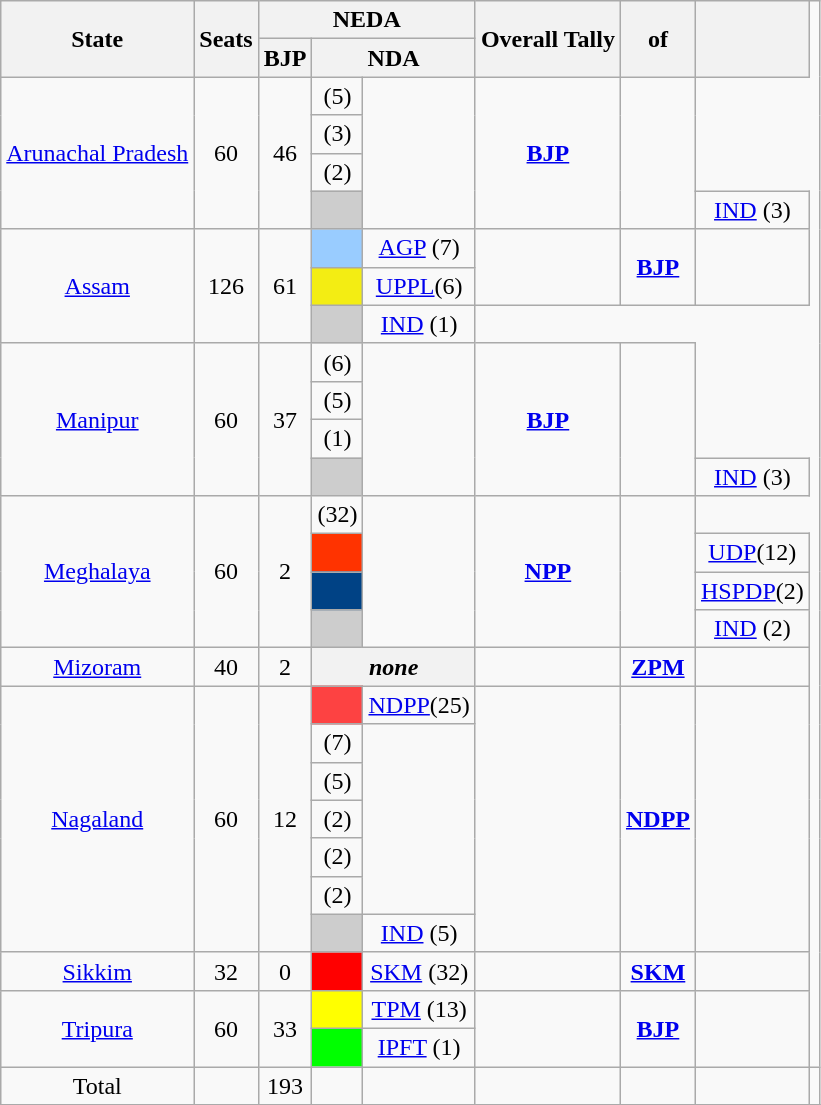<table class="wikitable sortable" style="text-align:center">
<tr>
<th rowspan=2>State</th>
<th rowspan=2>Seats</th>
<th colspan=3>NEDA</th>
<th rowspan=2>Overall Tally</th>
<th rowspan=2> of</th>
<th rowspan=2></th>
</tr>
<tr>
<th>BJP</th>
<th colspan=2>NDA</th>
</tr>
<tr>
<td Rowspan=4><a href='#'>Arunachal Pradesh</a></td>
<td Rowspan=4>60</td>
<td Rowspan=4>46</td>
<td> (5)</td>
<td Rowspan=4></td>
<td Rowspan=4><strong><a href='#'>BJP</a></strong></td>
<td Rowspan=4></td>
</tr>
<tr>
<td> (3)</td>
</tr>
<tr>
<td> (2)</td>
</tr>
<tr>
<td bgcolor=#CDCDCD></td>
<td><a href='#'>IND</a> (3)</td>
</tr>
<tr>
<td Rowspan=3><a href='#'>Assam</a></td>
<td Rowspan=3>126</td>
<td Rowspan=3>61</td>
<td bgcolor=#99CCFF></td>
<td><a href='#'>AGP</a> (7)</td>
<td rowspan=2></td>
<td Rowspan=2><strong><a href='#'>BJP</a></strong></td>
<td Rowspan=2></td>
</tr>
<tr>
<td bgcolor=#F3ED13></td>
<td><a href='#'>UPPL</a>(6)</td>
</tr>
<tr>
<td bgcolor=#CDCDCD></td>
<td><a href='#'>IND</a> (1)</td>
</tr>
<tr>
<td rowspan=4><a href='#'>Manipur</a></td>
<td rowspan=4>60</td>
<td rowspan=4>37</td>
<td> (6)</td>
<td rowspan=4></td>
<td rowspan=4><strong><a href='#'>BJP</a></strong></td>
<td rowspan=4></td>
</tr>
<tr>
<td> (5)</td>
</tr>
<tr>
<td>(1)</td>
</tr>
<tr>
<td bgcolor=#CDCDCD></td>
<td><a href='#'>IND</a> (3)</td>
</tr>
<tr>
<td rowspan="4"><a href='#'>Meghalaya</a></td>
<td rowspan="4">60</td>
<td rowspan="4">2</td>
<td>(32)</td>
<td rowspan="4"></td>
<td rowspan="4"><strong><a href='#'>NPP</a></strong></td>
<td rowspan="4"></td>
</tr>
<tr>
<td bgcolor=#ff3300></td>
<td><a href='#'>UDP</a>(12)</td>
</tr>
<tr>
<td bgcolor=#004285></td>
<td><a href='#'>HSPDP</a>(2)</td>
</tr>
<tr>
<td bgcolor=#CDCDCD></td>
<td><a href='#'>IND</a> (2)</td>
</tr>
<tr>
<td><a href='#'>Mizoram</a></td>
<td>40</td>
<td>2</td>
<th Colspan=2><em>none</em></th>
<td></td>
<td><strong><a href='#'>ZPM</a></strong></td>
<td></td>
</tr>
<tr>
<td rowspan="7"><a href='#'>Nagaland</a></td>
<td rowspan="7">60</td>
<td rowspan="7">12</td>
<td bgcolor=#FD4242></td>
<td><a href='#'>NDPP</a>(25)</td>
<td rowspan="7"></td>
<td rowspan="7"><strong><a href='#'>NDPP</a></strong></td>
<td rowspan="7"></td>
</tr>
<tr>
<td> (7)</td>
</tr>
<tr>
<td> (5)</td>
</tr>
<tr>
<td>(2)</td>
</tr>
<tr>
<td> (2)</td>
</tr>
<tr>
<td> (2)</td>
</tr>
<tr>
<td bgcolor=#CDCDCD></td>
<td><a href='#'>IND</a> (5)</td>
</tr>
<tr>
<td><a href='#'>Sikkim</a></td>
<td>32</td>
<td>0</td>
<td bgcolor=#FF0000></td>
<td><a href='#'>SKM</a> (32)</td>
<td></td>
<td><strong><a href='#'>SKM</a></strong></td>
<td></td>
</tr>
<tr>
<td Rowspan=2><a href='#'>Tripura</a></td>
<td Rowspan=2>60</td>
<td Rowspan=2>33</td>
<td bgcolor=#FFFF00></td>
<td><a href='#'>TPM</a> (13)</td>
<td Rowspan=2></td>
<td Rowspan=2><strong><a href='#'>BJP</a></strong></td>
<td Rowspan=2></td>
</tr>
<tr>
<td bgcolor=#OOFFOO></td>
<td><a href='#'>IPFT</a> (1)</td>
</tr>
<tr>
<td>Total</td>
<td></td>
<td>193</td>
<td></td>
<td></td>
<td></td>
<td></td>
<td></td>
<td></td>
</tr>
<tr>
</tr>
</table>
